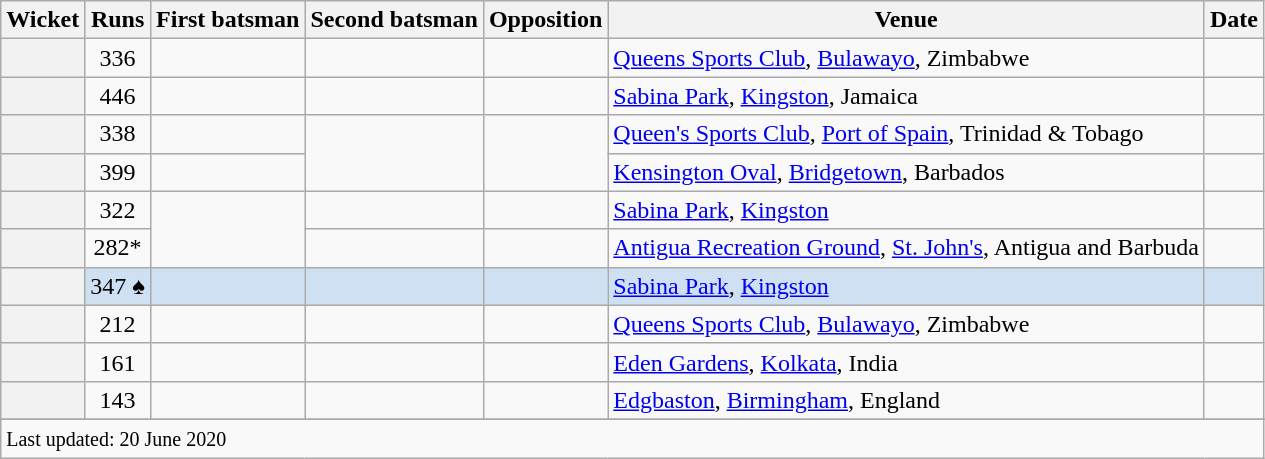<table class="wikitable plainrowheaders sortable">
<tr>
<th scope=col>Wicket</th>
<th scope=col>Runs</th>
<th scope=col>First batsman</th>
<th scope=col>Second batsman</th>
<th scope=col>Opposition</th>
<th scope=col>Venue</th>
<th scope=col>Date</th>
</tr>
<tr>
<th align=center></th>
<td scope=row style=text-align:center;>336</td>
<td></td>
<td></td>
<td></td>
<td><a href='#'>Queens Sports Club</a>, <a href='#'>Bulawayo</a>, Zimbabwe</td>
<td></td>
</tr>
<tr>
<th align=center></th>
<td scope=row style=text-align:center;>446</td>
<td></td>
<td></td>
<td></td>
<td><a href='#'>Sabina Park</a>, <a href='#'>Kingston</a>, Jamaica</td>
<td></td>
</tr>
<tr>
<th align=center></th>
<td scope=row style=text-align:center;>338</td>
<td></td>
<td rowspan=2></td>
<td rowspan=2></td>
<td><a href='#'>Queen's Sports Club</a>, <a href='#'>Port of Spain</a>, Trinidad & Tobago</td>
<td></td>
</tr>
<tr>
<th align=center></th>
<td scope=row style=text-align:center;>399</td>
<td></td>
<td><a href='#'>Kensington Oval</a>, <a href='#'>Bridgetown</a>, Barbados</td>
<td></td>
</tr>
<tr>
<th align=center></th>
<td scope=row style=text-align:center;>322</td>
<td rowspan=2></td>
<td></td>
<td></td>
<td><a href='#'>Sabina Park</a>, <a href='#'>Kingston</a></td>
<td></td>
</tr>
<tr>
<th align=center></th>
<td scope=row style=text-align:center;>282*</td>
<td></td>
<td></td>
<td><a href='#'>Antigua Recreation Ground</a>, <a href='#'>St. John's</a>, Antigua and Barbuda</td>
<td></td>
</tr>
<tr bgcolor=#cee0f2>
<th align=center></th>
<td scope=row style=text-align:center;>347 ♠</td>
<td></td>
<td></td>
<td></td>
<td><a href='#'>Sabina Park</a>, <a href='#'>Kingston</a></td>
<td></td>
</tr>
<tr>
<th align=center></th>
<td scope=row style=text-align:center;>212</td>
<td></td>
<td></td>
<td></td>
<td><a href='#'>Queens Sports Club</a>, <a href='#'>Bulawayo</a>, Zimbabwe</td>
<td></td>
</tr>
<tr>
<th align=center></th>
<td scope=row style=text-align:center;>161</td>
<td></td>
<td></td>
<td></td>
<td><a href='#'>Eden Gardens</a>, <a href='#'>Kolkata</a>, India</td>
<td></td>
</tr>
<tr>
<th align=center></th>
<td scope=row style=text-align:center;>143</td>
<td></td>
<td></td>
<td></td>
<td><a href='#'>Edgbaston</a>, <a href='#'>Birmingham</a>, England</td>
<td></td>
</tr>
<tr>
</tr>
<tr class=sortbottom>
<td colspan=7><small>Last updated: 20 June 2020</small></td>
</tr>
</table>
